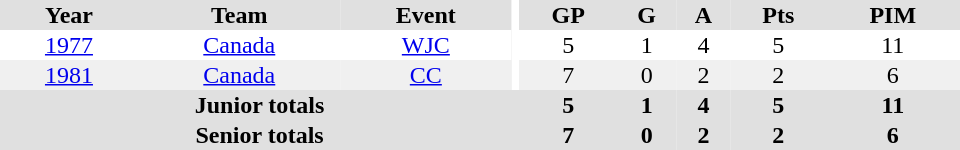<table border="0" cellpadding="1" cellspacing="0" ID="Table3" style="text-align:center; width:40em;">
<tr bgcolor="#e0e0e0">
<th>Year</th>
<th>Team</th>
<th>Event</th>
<th rowspan="102" bgcolor="#ffffff"></th>
<th>GP</th>
<th>G</th>
<th>A</th>
<th>Pts</th>
<th>PIM</th>
</tr>
<tr>
<td><a href='#'>1977</a></td>
<td><a href='#'>Canada</a></td>
<td><a href='#'>WJC</a></td>
<td>5</td>
<td>1</td>
<td>4</td>
<td>5</td>
<td>11</td>
</tr>
<tr bgcolor="#f0f0f0">
<td><a href='#'>1981</a></td>
<td><a href='#'>Canada</a></td>
<td><a href='#'>CC</a></td>
<td>7</td>
<td>0</td>
<td>2</td>
<td>2</td>
<td>6</td>
</tr>
<tr bgcolor="#e0e0e0">
<th colspan="4">Junior totals</th>
<th>5</th>
<th>1</th>
<th>4</th>
<th>5</th>
<th>11</th>
</tr>
<tr bgcolor="#e0e0e0">
<th colspan="4">Senior totals</th>
<th>7</th>
<th>0</th>
<th>2</th>
<th>2</th>
<th>6</th>
</tr>
</table>
